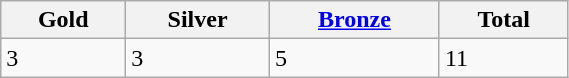<table class="wikitable" width=30%>
<tr>
<th>Gold</th>
<th>Silver</th>
<th><a href='#'>Bronze</a></th>
<th>Total</th>
</tr>
<tr>
<td>3</td>
<td>3</td>
<td>5</td>
<td>11</td>
</tr>
</table>
